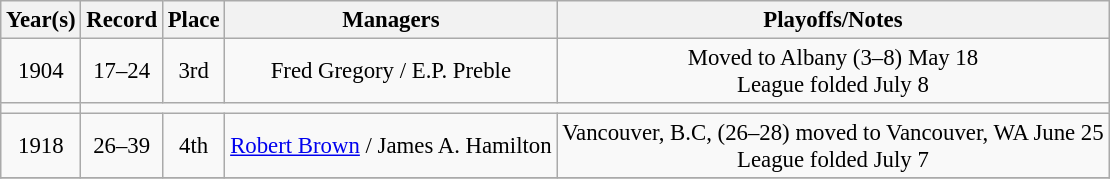<table class="wikitable" style="text-align:center; font-size: 95%;">
<tr>
<th>Year(s)</th>
<th>Record</th>
<th>Place</th>
<th>Managers</th>
<th>Playoffs/Notes</th>
</tr>
<tr align=center>
<td>1904</td>
<td>17–24</td>
<td>3rd</td>
<td>Fred Gregory / E.P. Preble</td>
<td>Moved to Albany (3–8) May 18<br>League folded July 8</td>
</tr>
<tr align=center>
<td></td>
</tr>
<tr align=center>
<td>1918</td>
<td>26–39</td>
<td>4th</td>
<td><a href='#'>Robert Brown</a> / James A. Hamilton</td>
<td>Vancouver, B.C, (26–28) moved to Vancouver, WA June 25<br>League folded July 7</td>
</tr>
<tr align=center>
</tr>
</table>
